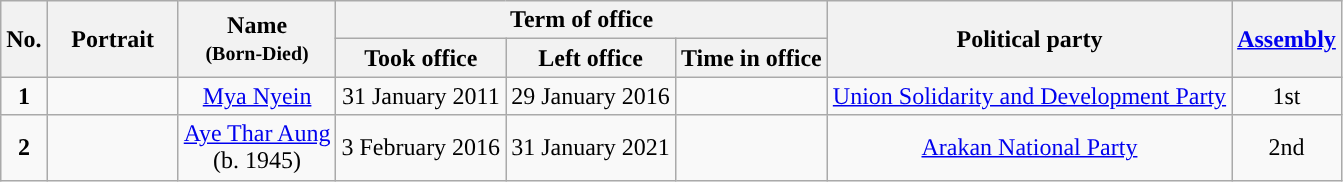<table class="wikitable" style="text-align:center; border:1px #AAAAFF solid">
<tr>
<th rowspan=2>No.</th>
<th width=80 rowspan=2>Portrait</th>
<th rowspan=2>Name<br><small>(Born-Died)</small></th>
<th colspan=3>Term of office</th>
<th rowspan=2>Political party</th>
<th rowspan=2><a href='#'>Assembly</a></th>
</tr>
<tr>
<th>Took office</th>
<th>Left office</th>
<th>Time in office</th>
</tr>
<tr>
<td style="background:"><strong>1</strong></td>
<td></td>
<td><a href='#'>Mya Nyein</a></td>
<td>31 January 2011</td>
<td>29 January 2016</td>
<td></td>
<td><a href='#'>Union Solidarity and Development Party</a></td>
<td>1st</td>
</tr>
<tr>
<td style="background:"><strong>2</strong></td>
<td></td>
<td><a href='#'>Aye Thar Aung</a> <br> (b. 1945)</td>
<td>3 February 2016</td>
<td>31 January 2021</td>
<td></td>
<td><a href='#'>Arakan National Party</a></td>
<td>2nd</td>
</tr>
</table>
